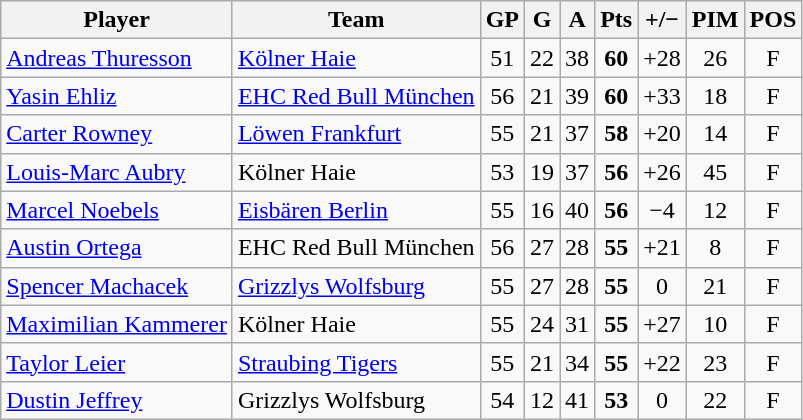<table class="wikitable sortable" style="text-align:center;">
<tr>
<th>Player</th>
<th>Team</th>
<th>GP</th>
<th>G</th>
<th>A</th>
<th>Pts</th>
<th>+/−</th>
<th>PIM</th>
<th>POS</th>
</tr>
<tr>
<td style="text-align:left;"><a href='#'>Andreas Thuresson</a></td>
<td style="text-align:left;"><a href='#'>Kölner Haie</a></td>
<td>51</td>
<td>22</td>
<td>38</td>
<td><strong>60</strong></td>
<td>+28</td>
<td>26</td>
<td>F</td>
</tr>
<tr>
<td style="text-align:left;"><a href='#'>Yasin Ehliz</a></td>
<td style="text-align:left;"><a href='#'>EHC Red Bull München</a></td>
<td>56</td>
<td>21</td>
<td>39</td>
<td><strong>60</strong></td>
<td>+33</td>
<td>18</td>
<td>F</td>
</tr>
<tr>
<td style="text-align:left;"><a href='#'>Carter Rowney</a></td>
<td style="text-align:left;"><a href='#'>Löwen Frankfurt</a></td>
<td>55</td>
<td>21</td>
<td>37</td>
<td><strong>58</strong></td>
<td>+20</td>
<td>14</td>
<td>F</td>
</tr>
<tr>
<td style="text-align:left;"><a href='#'>Louis-Marc Aubry</a></td>
<td style="text-align:left;">Kölner Haie</td>
<td>53</td>
<td>19</td>
<td>37</td>
<td><strong>56</strong></td>
<td>+26</td>
<td>45</td>
<td>F</td>
</tr>
<tr>
<td style="text-align:left;"><a href='#'>Marcel Noebels</a></td>
<td style="text-align:left;"><a href='#'>Eisbären Berlin</a></td>
<td>55</td>
<td>16</td>
<td>40</td>
<td><strong>56</strong></td>
<td>−4</td>
<td>12</td>
<td>F</td>
</tr>
<tr>
<td style="text-align:left;"><a href='#'>Austin Ortega</a></td>
<td style="text-align:left;">EHC Red Bull München</td>
<td>56</td>
<td>27</td>
<td>28</td>
<td><strong>55</strong></td>
<td>+21</td>
<td>8</td>
<td>F</td>
</tr>
<tr>
<td style="text-align:left;"><a href='#'>Spencer Machacek</a></td>
<td style="text-align:left;"><a href='#'>Grizzlys Wolfsburg</a></td>
<td>55</td>
<td>27</td>
<td>28</td>
<td><strong>55</strong></td>
<td>0</td>
<td>21</td>
<td>F</td>
</tr>
<tr>
<td style="text-align:left;"><a href='#'>Maximilian Kammerer</a></td>
<td style="text-align:left;">Kölner Haie</td>
<td>55</td>
<td>24</td>
<td>31</td>
<td><strong>55</strong></td>
<td>+27</td>
<td>10</td>
<td>F</td>
</tr>
<tr>
<td style="text-align:left;"><a href='#'>Taylor Leier</a></td>
<td style="text-align:left;"><a href='#'>Straubing Tigers</a></td>
<td>55</td>
<td>21</td>
<td>34</td>
<td><strong>55</strong></td>
<td>+22</td>
<td>23</td>
<td>F</td>
</tr>
<tr>
<td style="text-align:left;"><a href='#'>Dustin Jeffrey</a></td>
<td style="text-align:left;">Grizzlys Wolfsburg</td>
<td>54</td>
<td>12</td>
<td>41</td>
<td><strong>53</strong></td>
<td>0</td>
<td>22</td>
<td>F</td>
</tr>
</table>
